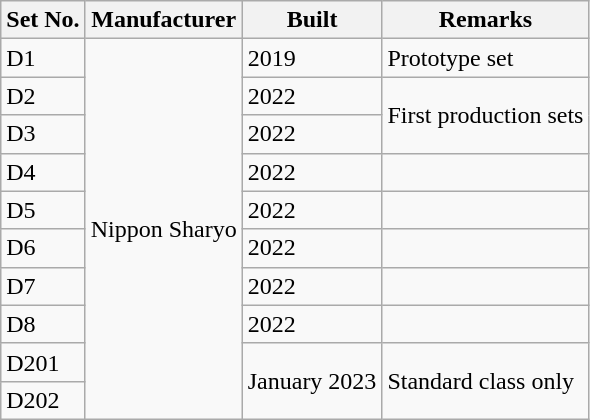<table class="wikitable">
<tr>
<th>Set No.</th>
<th>Manufacturer</th>
<th>Built</th>
<th>Remarks</th>
</tr>
<tr>
<td>D1</td>
<td rowspan="10">Nippon Sharyo</td>
<td>2019</td>
<td>Prototype set</td>
</tr>
<tr>
<td>D2</td>
<td>2022</td>
<td rowspan="2">First production sets</td>
</tr>
<tr>
<td>D3</td>
<td>2022</td>
</tr>
<tr>
<td>D4</td>
<td>2022</td>
<td></td>
</tr>
<tr>
<td>D5</td>
<td>2022</td>
<td></td>
</tr>
<tr>
<td>D6</td>
<td>2022</td>
<td></td>
</tr>
<tr>
<td>D7</td>
<td>2022</td>
<td></td>
</tr>
<tr>
<td>D8</td>
<td>2022</td>
<td></td>
</tr>
<tr>
<td>D201</td>
<td rowspan="2">January 2023</td>
<td rowspan="2">Standard class only</td>
</tr>
<tr>
<td>D202</td>
</tr>
</table>
